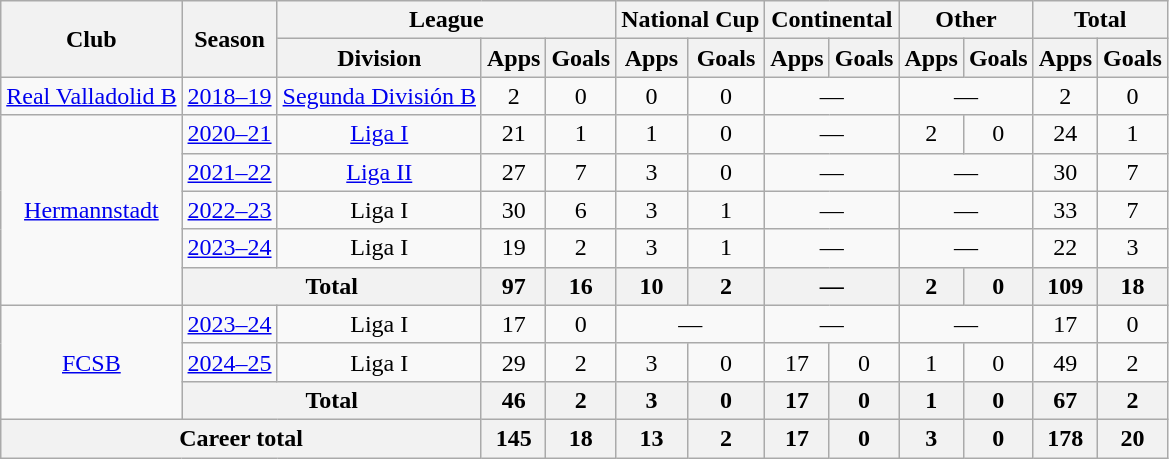<table class="wikitable" style="text-align:center">
<tr>
<th rowspan="2">Club</th>
<th rowspan="2">Season</th>
<th colspan="3">League</th>
<th colspan="2">National Cup</th>
<th colspan="2">Continental</th>
<th colspan="2">Other</th>
<th colspan="3">Total</th>
</tr>
<tr>
<th>Division</th>
<th>Apps</th>
<th>Goals</th>
<th>Apps</th>
<th>Goals</th>
<th>Apps</th>
<th>Goals</th>
<th>Apps</th>
<th>Goals</th>
<th>Apps</th>
<th>Goals</th>
</tr>
<tr>
<td><a href='#'>Real Valladolid B</a></td>
<td><a href='#'>2018–19</a></td>
<td><a href='#'>Segunda División B</a></td>
<td>2</td>
<td>0</td>
<td>0</td>
<td>0</td>
<td colspan="2">—</td>
<td colspan="2">—</td>
<td>2</td>
<td>0</td>
</tr>
<tr>
<td rowspan="5"><a href='#'>Hermannstadt</a></td>
<td><a href='#'>2020–21</a></td>
<td><a href='#'>Liga I</a></td>
<td>21</td>
<td>1</td>
<td>1</td>
<td>0</td>
<td colspan="2">—</td>
<td>2</td>
<td>0</td>
<td>24</td>
<td>1</td>
</tr>
<tr>
<td><a href='#'>2021–22</a></td>
<td><a href='#'>Liga II</a></td>
<td>27</td>
<td>7</td>
<td>3</td>
<td>0</td>
<td colspan="2">—</td>
<td colspan="2">—</td>
<td>30</td>
<td>7</td>
</tr>
<tr>
<td><a href='#'>2022–23</a></td>
<td>Liga I</td>
<td>30</td>
<td>6</td>
<td>3</td>
<td>1</td>
<td colspan="2">—</td>
<td colspan="2">—</td>
<td>33</td>
<td>7</td>
</tr>
<tr>
<td><a href='#'>2023–24</a></td>
<td>Liga I</td>
<td>19</td>
<td>2</td>
<td>3</td>
<td>1</td>
<td colspan="2">—</td>
<td colspan="2">—</td>
<td>22</td>
<td>3</td>
</tr>
<tr>
<th colspan="2">Total</th>
<th>97</th>
<th>16</th>
<th>10</th>
<th>2</th>
<th colspan="2">—</th>
<th>2</th>
<th>0</th>
<th>109</th>
<th>18</th>
</tr>
<tr>
<td rowspan="3"><a href='#'>FCSB</a></td>
<td><a href='#'>2023–24</a></td>
<td>Liga I</td>
<td>17</td>
<td>0</td>
<td colspan="2">—</td>
<td colspan="2">—</td>
<td colspan="2">—</td>
<td>17</td>
<td>0</td>
</tr>
<tr>
<td><a href='#'>2024–25</a></td>
<td>Liga I</td>
<td>29</td>
<td>2</td>
<td>3</td>
<td>0</td>
<td>17</td>
<td>0</td>
<td>1</td>
<td>0</td>
<td>49</td>
<td>2</td>
</tr>
<tr>
<th colspan="2">Total</th>
<th>46</th>
<th>2</th>
<th>3</th>
<th>0</th>
<th>17</th>
<th>0</th>
<th>1</th>
<th>0</th>
<th>67</th>
<th>2</th>
</tr>
<tr>
<th colspan="3">Career total</th>
<th>145</th>
<th>18</th>
<th>13</th>
<th>2</th>
<th>17</th>
<th>0</th>
<th>3</th>
<th>0</th>
<th>178</th>
<th>20</th>
</tr>
</table>
